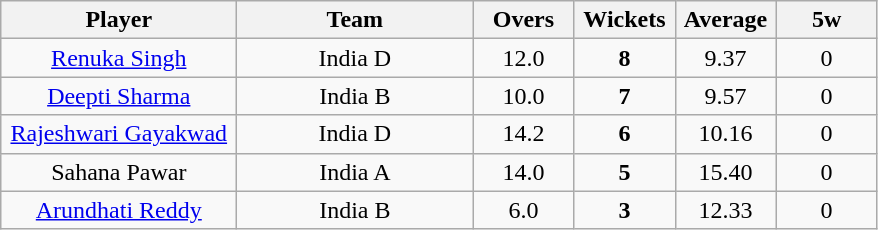<table class="wikitable" style="text-align:center">
<tr>
<th width=150>Player</th>
<th width=150>Team</th>
<th width=60>Overs</th>
<th width=60>Wickets</th>
<th width=60>Average</th>
<th width=60>5w</th>
</tr>
<tr>
<td><a href='#'>Renuka Singh</a></td>
<td>India D</td>
<td>12.0</td>
<td><strong>8</strong></td>
<td>9.37</td>
<td>0</td>
</tr>
<tr>
<td><a href='#'>Deepti Sharma</a></td>
<td>India B</td>
<td>10.0</td>
<td><strong>7</strong></td>
<td>9.57</td>
<td>0</td>
</tr>
<tr>
<td><a href='#'>Rajeshwari Gayakwad</a></td>
<td>India D</td>
<td>14.2</td>
<td><strong>6</strong></td>
<td>10.16</td>
<td>0</td>
</tr>
<tr>
<td>Sahana Pawar</td>
<td>India A</td>
<td>14.0</td>
<td><strong>5</strong></td>
<td>15.40</td>
<td>0</td>
</tr>
<tr>
<td><a href='#'>Arundhati Reddy</a></td>
<td>India B</td>
<td>6.0</td>
<td><strong>3</strong></td>
<td>12.33</td>
<td>0</td>
</tr>
</table>
